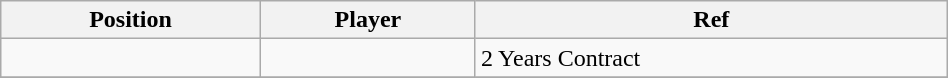<table class="wikitable sortable" style="width:50%; text-align:center; font-size:100%; text-align:left;">
<tr>
<th><strong>Position</strong></th>
<th><strong>Player</strong></th>
<th><strong>Ref</strong></th>
</tr>
<tr>
<td></td>
<td></td>
<td>2 Years Contract </td>
</tr>
<tr>
</tr>
</table>
